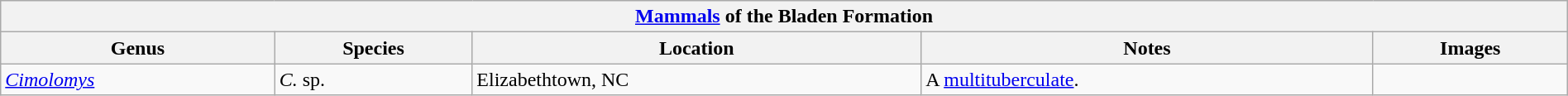<table class="wikitable" width="100%" align="center">
<tr>
<th colspan="7" align="center"><strong><a href='#'>Mammals</a> of the Bladen Formation</strong></th>
</tr>
<tr>
<th>Genus</th>
<th>Species</th>
<th>Location</th>
<th>Notes</th>
<th>Images</th>
</tr>
<tr>
<td><em><a href='#'>Cimolomys</a></em></td>
<td><em>C.</em> sp.</td>
<td>Elizabethtown, NC</td>
<td>A <a href='#'>multituberculate</a>.</td>
<td></td>
</tr>
</table>
